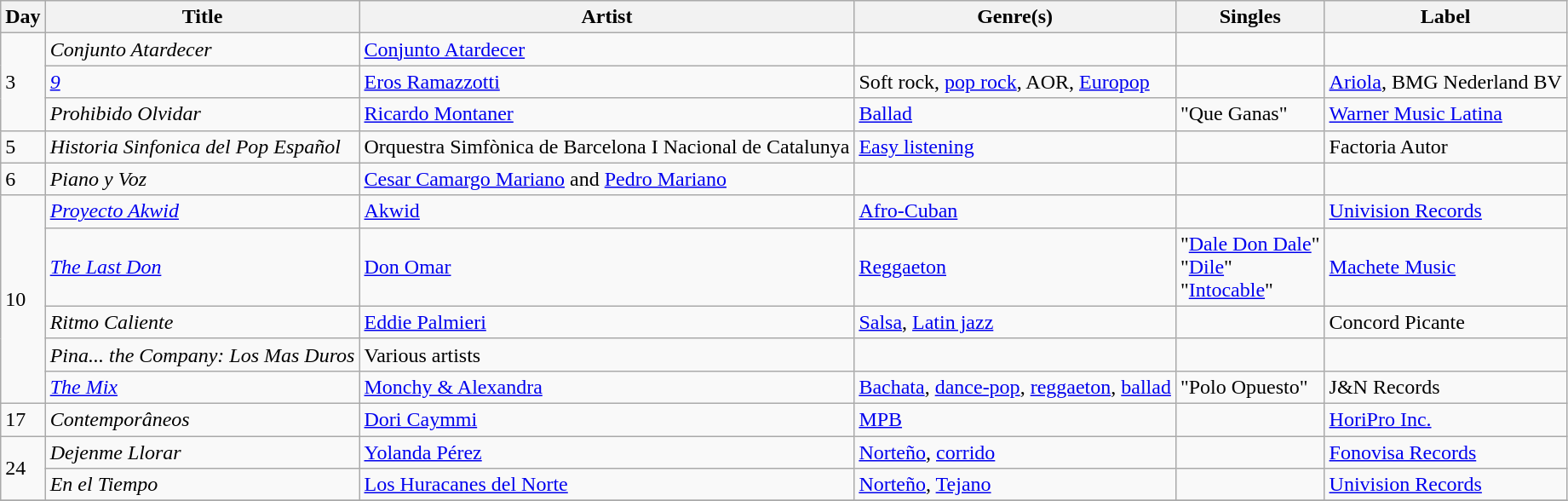<table class="wikitable sortable" style="text-align: left;">
<tr>
<th>Day</th>
<th>Title</th>
<th>Artist</th>
<th>Genre(s)</th>
<th>Singles</th>
<th>Label</th>
</tr>
<tr>
<td rowspan="3">3</td>
<td><em>Conjunto Atardecer</em></td>
<td><a href='#'>Conjunto Atardecer</a></td>
<td></td>
<td></td>
<td></td>
</tr>
<tr>
<td><em><a href='#'>9</a></em></td>
<td><a href='#'>Eros Ramazzotti</a></td>
<td>Soft rock, <a href='#'>pop rock</a>, AOR, <a href='#'>Europop</a></td>
<td></td>
<td><a href='#'>Ariola</a>, BMG Nederland BV</td>
</tr>
<tr>
<td><em>Prohibido Olvidar</em></td>
<td><a href='#'>Ricardo Montaner</a></td>
<td><a href='#'>Ballad</a></td>
<td>"Que Ganas"</td>
<td><a href='#'>Warner Music Latina</a></td>
</tr>
<tr>
<td>5</td>
<td><em>Historia Sinfonica del Pop Español</em></td>
<td>Orquestra Simfònica de Barcelona I Nacional de Catalunya</td>
<td><a href='#'>Easy listening</a></td>
<td></td>
<td>Factoria Autor</td>
</tr>
<tr>
<td>6</td>
<td><em>Piano y Voz</em></td>
<td><a href='#'>Cesar Camargo Mariano</a> and <a href='#'>Pedro Mariano</a></td>
<td></td>
<td></td>
<td></td>
</tr>
<tr>
<td rowspan="5">10</td>
<td><em><a href='#'>Proyecto Akwid</a></em></td>
<td><a href='#'>Akwid</a></td>
<td><a href='#'>Afro-Cuban</a></td>
<td></td>
<td><a href='#'>Univision Records</a></td>
</tr>
<tr>
<td><em><a href='#'>The Last Don</a></em></td>
<td><a href='#'>Don Omar</a></td>
<td><a href='#'>Reggaeton</a></td>
<td>"<a href='#'>Dale Don Dale</a>"<br>"<a href='#'>Dile</a>"<br>"<a href='#'>Intocable</a>"</td>
<td><a href='#'>Machete Music</a></td>
</tr>
<tr>
<td><em>Ritmo Caliente</em></td>
<td><a href='#'>Eddie Palmieri</a></td>
<td><a href='#'>Salsa</a>, <a href='#'>Latin jazz</a></td>
<td></td>
<td>Concord Picante</td>
</tr>
<tr>
<td><em>Pina... the Company: Los Mas Duros</em></td>
<td>Various artists</td>
<td></td>
<td></td>
<td></td>
</tr>
<tr>
<td><em><a href='#'>The Mix</a></em></td>
<td><a href='#'>Monchy & Alexandra</a></td>
<td><a href='#'>Bachata</a>, <a href='#'>dance-pop</a>, <a href='#'>reggaeton</a>, <a href='#'>ballad</a></td>
<td>"Polo Opuesto"</td>
<td>J&N Records</td>
</tr>
<tr>
<td>17</td>
<td><em>Contemporâneos</em></td>
<td><a href='#'>Dori Caymmi</a></td>
<td><a href='#'>MPB</a></td>
<td></td>
<td><a href='#'>HoriPro Inc.</a></td>
</tr>
<tr>
<td rowspan="2">24</td>
<td><em>Dejenme Llorar</em></td>
<td><a href='#'>Yolanda Pérez</a></td>
<td><a href='#'>Norteño</a>, <a href='#'>corrido</a></td>
<td></td>
<td><a href='#'>Fonovisa Records</a></td>
</tr>
<tr>
<td><em>En el Tiempo</em></td>
<td><a href='#'>Los Huracanes del Norte</a></td>
<td><a href='#'>Norteño</a>, <a href='#'>Tejano</a></td>
<td></td>
<td><a href='#'>Univision Records</a></td>
</tr>
<tr>
</tr>
</table>
